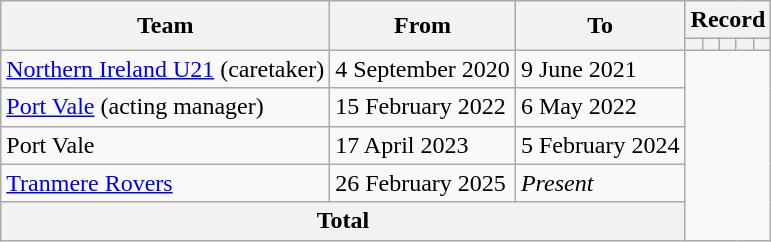<table class=wikitable style="text-align: center">
<tr>
<th rowspan=2>Team</th>
<th rowspan=2>From</th>
<th rowspan=2>To</th>
<th colspan=5>Record</th>
</tr>
<tr>
<th></th>
<th></th>
<th></th>
<th></th>
<th></th>
</tr>
<tr>
<td align=left><a href='#'>Northern Ireland U21</a> (caretaker)</td>
<td align=left>4 September 2020</td>
<td align=left>9 June 2021<br></td>
</tr>
<tr>
<td align=left><a href='#'>Port Vale</a> (acting manager)</td>
<td align=left>15 February 2022</td>
<td align=left>6 May 2022<br></td>
</tr>
<tr>
<td align=left>Port Vale</td>
<td align=left>17 April 2023</td>
<td align=left>5 February 2024<br></td>
</tr>
<tr>
<td align=left><a href='#'>Tranmere Rovers</a></td>
<td align=left>26 February 2025</td>
<td align=left><em>Present</em><br></td>
</tr>
<tr>
<th colspan=3>Total<br></th>
</tr>
</table>
